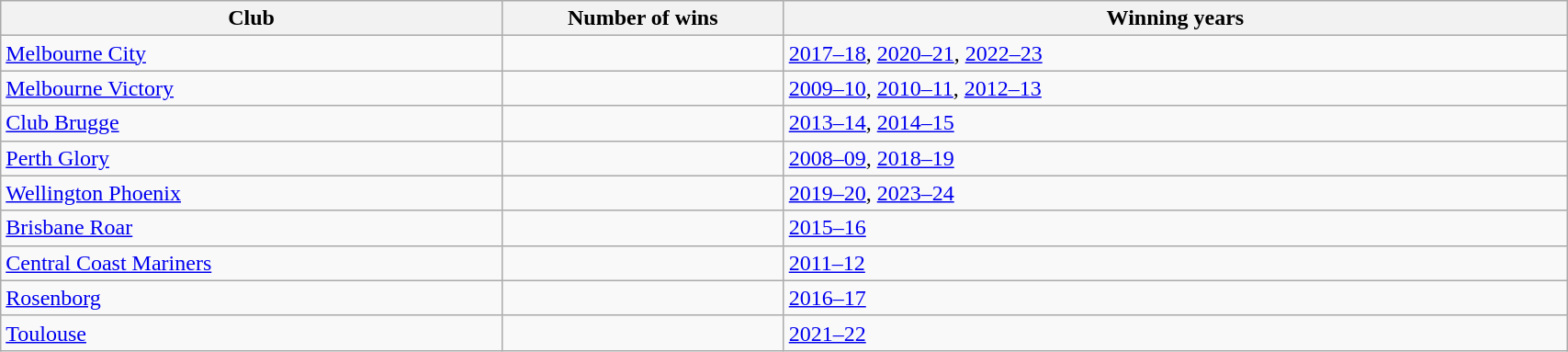<table class="wikitable" style="width:90%">
<tr>
<th width=32%>Club</th>
<th Width=18%>Number of wins</th>
<th Width=50%>Winning years</th>
</tr>
<tr>
<td> <a href='#'>Melbourne City</a></td>
<td></td>
<td><a href='#'>2017–18</a>, <a href='#'>2020–21</a>, <a href='#'>2022–23</a></td>
</tr>
<tr>
<td> <a href='#'>Melbourne Victory</a></td>
<td></td>
<td><a href='#'>2009–10</a>, <a href='#'>2010–11</a>, <a href='#'>2012–13</a></td>
</tr>
<tr>
<td> <a href='#'>Club Brugge</a></td>
<td></td>
<td><a href='#'>2013–14</a>, <a href='#'>2014–15</a></td>
</tr>
<tr>
<td> <a href='#'>Perth Glory</a></td>
<td></td>
<td><a href='#'>2008–09</a>, <a href='#'>2018–19</a></td>
</tr>
<tr>
<td> <a href='#'>Wellington Phoenix</a></td>
<td></td>
<td><a href='#'>2019–20</a>, <a href='#'>2023–24</a></td>
</tr>
<tr>
<td> <a href='#'>Brisbane Roar</a></td>
<td></td>
<td><a href='#'>2015–16</a></td>
</tr>
<tr>
<td> <a href='#'>Central Coast Mariners</a></td>
<td></td>
<td><a href='#'>2011–12</a></td>
</tr>
<tr>
<td> <a href='#'>Rosenborg</a></td>
<td></td>
<td><a href='#'>2016–17</a></td>
</tr>
<tr>
<td> <a href='#'>Toulouse</a></td>
<td></td>
<td><a href='#'>2021–22</a></td>
</tr>
</table>
